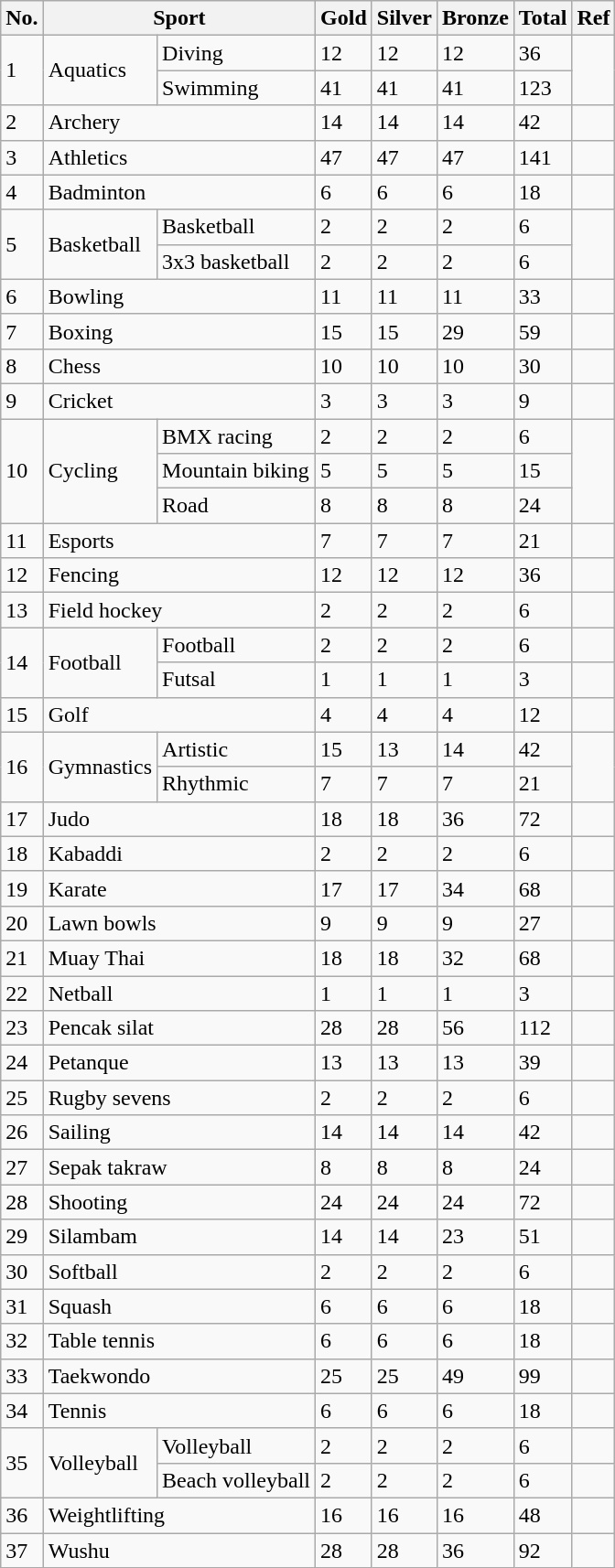<table class="wikitable">
<tr>
<th>No.</th>
<th colspan=2>Sport</th>
<th>Gold</th>
<th>Silver</th>
<th>Bronze</th>
<th>Total</th>
<th>Ref</th>
</tr>
<tr>
<td rowspan=2>1</td>
<td align=left rowspan=2>Aquatics</td>
<td>Diving</td>
<td>12</td>
<td>12</td>
<td>12</td>
<td>36</td>
<td rowspan=2></td>
</tr>
<tr>
<td>Swimming</td>
<td>41</td>
<td>41</td>
<td>41</td>
<td>123</td>
</tr>
<tr>
<td>2</td>
<td colspan=2>Archery</td>
<td>14</td>
<td>14</td>
<td>14</td>
<td>42</td>
<td></td>
</tr>
<tr>
<td>3</td>
<td colspan=2>Athletics</td>
<td>47</td>
<td>47</td>
<td>47</td>
<td>141</td>
<td></td>
</tr>
<tr>
<td>4</td>
<td colspan=2>Badminton</td>
<td>6</td>
<td>6</td>
<td>6</td>
<td>18</td>
<td></td>
</tr>
<tr>
<td rowspan=2>5</td>
<td align=left rowspan=2>Basketball</td>
<td>Basketball</td>
<td>2</td>
<td>2</td>
<td>2</td>
<td>6</td>
<td rowspan=2></td>
</tr>
<tr>
<td>3x3 basketball</td>
<td>2</td>
<td>2</td>
<td>2</td>
<td>6</td>
</tr>
<tr>
<td>6</td>
<td colspan=2>Bowling</td>
<td>11</td>
<td>11</td>
<td>11</td>
<td>33</td>
<td></td>
</tr>
<tr>
<td>7</td>
<td colspan=2>Boxing</td>
<td>15</td>
<td>15</td>
<td>29</td>
<td>59</td>
<td></td>
</tr>
<tr>
<td>8</td>
<td colspan=2>Chess</td>
<td>10</td>
<td>10</td>
<td>10</td>
<td>30</td>
<td></td>
</tr>
<tr>
<td>9</td>
<td colspan=2>Cricket</td>
<td>3</td>
<td>3</td>
<td>3</td>
<td>9</td>
<td></td>
</tr>
<tr>
<td rowspan=3>10</td>
<td align=left rowspan=3>Cycling</td>
<td>BMX racing</td>
<td>2</td>
<td>2</td>
<td>2</td>
<td>6</td>
<td rowspan=3></td>
</tr>
<tr>
<td>Mountain biking</td>
<td>5</td>
<td>5</td>
<td>5</td>
<td>15</td>
</tr>
<tr>
<td>Road</td>
<td>8</td>
<td>8</td>
<td>8</td>
<td>24</td>
</tr>
<tr>
<td>11</td>
<td colspan=2>Esports</td>
<td>7</td>
<td>7</td>
<td>7</td>
<td>21</td>
<td></td>
</tr>
<tr>
<td>12</td>
<td colspan=2>Fencing</td>
<td>12</td>
<td>12</td>
<td>12</td>
<td>36</td>
<td></td>
</tr>
<tr>
<td>13</td>
<td colspan=2>Field hockey</td>
<td>2</td>
<td>2</td>
<td>2</td>
<td>6</td>
<td></td>
</tr>
<tr>
<td rowspan=2>14</td>
<td align=left rowspan=2>Football</td>
<td>Football</td>
<td>2</td>
<td>2</td>
<td>2</td>
<td>6</td>
<td></td>
</tr>
<tr>
<td>Futsal</td>
<td>1</td>
<td>1</td>
<td>1</td>
<td>3</td>
<td></td>
</tr>
<tr>
<td>15</td>
<td colspan=2>Golf</td>
<td>4</td>
<td>4</td>
<td>4</td>
<td>12</td>
<td></td>
</tr>
<tr>
<td rowspan=2>16</td>
<td align=left rowspan=2>Gymnastics</td>
<td>Artistic</td>
<td>15</td>
<td>13</td>
<td>14</td>
<td>42</td>
<td rowspan=2></td>
</tr>
<tr>
<td>Rhythmic</td>
<td>7</td>
<td>7</td>
<td>7</td>
<td>21</td>
</tr>
<tr>
<td>17</td>
<td colspan=2>Judo</td>
<td>18</td>
<td>18</td>
<td>36</td>
<td>72</td>
<td></td>
</tr>
<tr>
<td>18</td>
<td colspan=2>Kabaddi</td>
<td>2</td>
<td>2</td>
<td>2</td>
<td>6</td>
<td></td>
</tr>
<tr>
<td>19</td>
<td colspan=2>Karate</td>
<td>17</td>
<td>17</td>
<td>34</td>
<td>68</td>
<td></td>
</tr>
<tr>
<td>20</td>
<td colspan=2>Lawn bowls</td>
<td>9</td>
<td>9</td>
<td>9</td>
<td>27</td>
<td></td>
</tr>
<tr>
<td>21</td>
<td colspan=2>Muay Thai</td>
<td>18</td>
<td>18</td>
<td>32</td>
<td>68</td>
<td></td>
</tr>
<tr>
<td>22</td>
<td colspan=2>Netball</td>
<td>1</td>
<td>1</td>
<td>1</td>
<td>3</td>
<td></td>
</tr>
<tr>
<td>23</td>
<td colspan=2>Pencak silat</td>
<td>28</td>
<td>28</td>
<td>56</td>
<td>112</td>
<td></td>
</tr>
<tr>
<td>24</td>
<td colspan=2>Petanque</td>
<td>13</td>
<td>13</td>
<td>13</td>
<td>39</td>
<td></td>
</tr>
<tr>
<td>25</td>
<td colspan=2>Rugby sevens</td>
<td>2</td>
<td>2</td>
<td>2</td>
<td>6</td>
<td></td>
</tr>
<tr>
<td>26</td>
<td colspan=2>Sailing</td>
<td>14</td>
<td>14</td>
<td>14</td>
<td>42</td>
<td></td>
</tr>
<tr>
<td>27</td>
<td colspan=2>Sepak takraw</td>
<td>8</td>
<td>8</td>
<td>8</td>
<td>24</td>
<td></td>
</tr>
<tr>
<td>28</td>
<td colspan=2>Shooting</td>
<td>24</td>
<td>24</td>
<td>24</td>
<td>72</td>
<td></td>
</tr>
<tr>
<td>29</td>
<td colspan=2>Silambam</td>
<td>14</td>
<td>14</td>
<td>23</td>
<td>51</td>
<td></td>
</tr>
<tr>
<td>30</td>
<td colspan=2>Softball</td>
<td>2</td>
<td>2</td>
<td>2</td>
<td>6</td>
<td></td>
</tr>
<tr>
<td>31</td>
<td colspan=2>Squash</td>
<td>6</td>
<td>6</td>
<td>6</td>
<td>18</td>
<td></td>
</tr>
<tr>
<td>32</td>
<td colspan=2>Table tennis</td>
<td>6</td>
<td>6</td>
<td>6</td>
<td>18</td>
<td></td>
</tr>
<tr>
<td>33</td>
<td colspan=2>Taekwondo</td>
<td>25</td>
<td>25</td>
<td>49</td>
<td>99</td>
<td></td>
</tr>
<tr>
<td>34</td>
<td colspan=2>Tennis</td>
<td>6</td>
<td>6</td>
<td>6</td>
<td>18</td>
<td></td>
</tr>
<tr>
<td rowspan=2>35</td>
<td align=left rowspan=2>Volleyball</td>
<td>Volleyball</td>
<td>2</td>
<td>2</td>
<td>2</td>
<td>6</td>
<td></td>
</tr>
<tr>
<td>Beach volleyball</td>
<td>2</td>
<td>2</td>
<td>2</td>
<td>6</td>
<td></td>
</tr>
<tr>
<td>36</td>
<td colspan=2>Weightlifting</td>
<td>16</td>
<td>16</td>
<td>16</td>
<td>48</td>
<td></td>
</tr>
<tr>
<td>37</td>
<td colspan=2>Wushu</td>
<td>28</td>
<td>28</td>
<td>36</td>
<td>92</td>
<td></td>
</tr>
</table>
